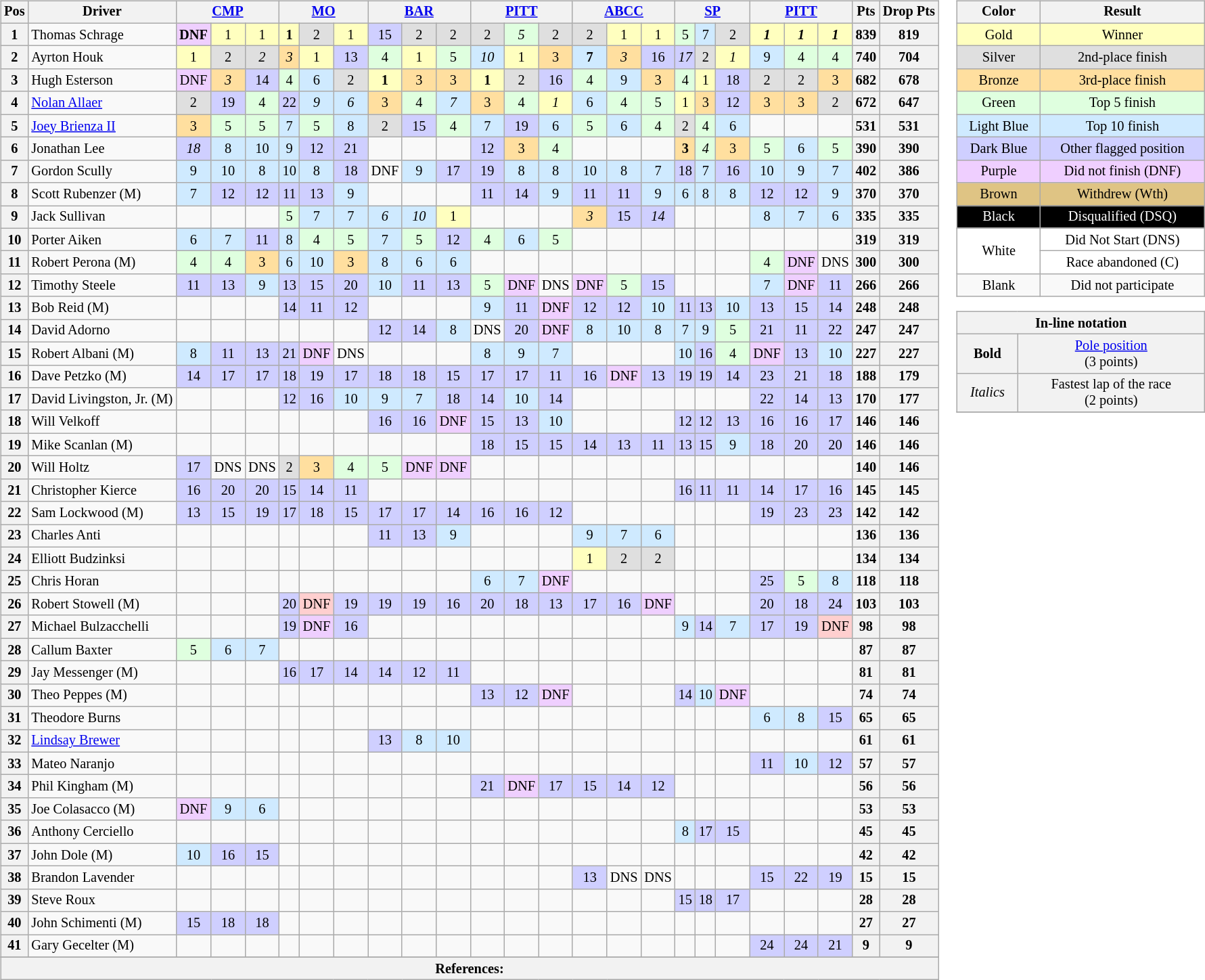<table>
<tr>
<td valign="top"><br><table class="wikitable" style="font-size:85%;text-align:center">
<tr valign=top>
<th>Pos</th>
<th>Driver</th>
<th colspan="3"><a href='#'>CMP</a></th>
<th colspan="3"><a href='#'>MO</a></th>
<th colspan="3"><a href='#'>BAR</a></th>
<th colspan="3"><a href='#'>PITT</a></th>
<th colspan="3"><a href='#'>ABCC</a></th>
<th colspan="3"><a href='#'>SP</a></th>
<th colspan="3"><a href='#'>PITT</a></th>
<th>Pts</th>
<th>Drop Pts</th>
</tr>
<tr>
<th>1</th>
<td align="left"> Thomas Schrage</td>
<td style="background:#EFCFFF"><strong>DNF</strong></td>
<td style="background:#FFFFBF">1</td>
<td style="background:#FFFFBF">1</td>
<td style="background:#FFFFBF"><strong>1</strong></td>
<td style="background:#DFDFDF">2</td>
<td style="background:#FFFFBF">1</td>
<td style="background:#CFCFFF">15</td>
<td style="background:#DFDFDF">2</td>
<td style="background:#DFDFDF">2</td>
<td style="background:#DFDFDF">2</td>
<td style="background:#DFFFDF"><em>5</em></td>
<td style="background:#DFDFDF">2</td>
<td style="background:#DFDFDF">2</td>
<td style="background:#FFFFBF">1</td>
<td style="background:#FFFFBF">1</td>
<td style="background:#DFFFDF">5</td>
<td style="background:#CFEAFF">7</td>
<td style="background:#DFDFDF">2</td>
<td style="background:#FFFFBF"><strong><em>1</em></strong></td>
<td style="background:#FFFFBF"><strong><em>1</em></strong></td>
<td style="background:#FFFFBF"><strong><em>1</em></strong></td>
<th><strong>839</strong></th>
<th>819</th>
</tr>
<tr>
<th>2</th>
<td align="left"> Ayrton Houk</td>
<td style="background:#FFFFBF">1</td>
<td style="background:#DFDFDF">2</td>
<td style="background:#DFDFDF"><em>2</em></td>
<td style="background:#FFDF9F"><em>3</em></td>
<td style="background:#FFFFBF">1</td>
<td style="background:#CFCFFF">13</td>
<td style="background:#DFFFDF">4</td>
<td style="background:#FFFFBF">1</td>
<td style="background:#DFFFDF">5</td>
<td style="background:#CFEAFF"><em>10</em></td>
<td style="background:#FFFFBF">1</td>
<td style="background:#FFDF9F">3</td>
<td style="background:#CFEAFF"><strong>7</strong></td>
<td style="background:#FFDF9F"><em>3</em></td>
<td style="background:#CFCFFF">16</td>
<td style="background:#CFCFFF"><em>17</em></td>
<td style="background:#DFDFDF">2</td>
<td style="background:#FFFFBF"><em>1</em></td>
<td style="background:#CFEAFF">9</td>
<td style="background:#DFFFDF">4</td>
<td style="background:#DFFFDF">4</td>
<th><strong>740</strong></th>
<th>704</th>
</tr>
<tr>
<th>3</th>
<td align="left"> Hugh Esterson</td>
<td style="background:#EFCFFF">DNF</td>
<td style="background:#FFDF9F"><em>3</em></td>
<td style="background:#CFCFFF">14</td>
<td style="background:#DFFFDF">4</td>
<td style="background:#CFEAFF">6</td>
<td style="background:#DFDFDF">2</td>
<td style="background:#FFFFBF"><strong>1</strong></td>
<td style="background:#FFDF9F">3</td>
<td style="background:#FFDF9F">3</td>
<td style="background:#FFFFBF"><strong>1</strong></td>
<td style="background:#DFDFDF">2</td>
<td style="background:#CFCFFF">16</td>
<td style="background:#DFFFDF">4</td>
<td style="background:#CFEAFF">9</td>
<td style="background:#FFDF9F">3</td>
<td style="background:#DFFFDF">4</td>
<td style="background:#FFFFBF">1</td>
<td style="background:#CFCFFF">18</td>
<td style="background:#DFDFDF">2</td>
<td style="background:#DFDFDF">2</td>
<td style="background:#FFDF9F">3</td>
<th><strong>682</strong></th>
<th>678</th>
</tr>
<tr>
<th>4</th>
<td align="left"> <a href='#'>Nolan Allaer</a></td>
<td style="background:#DFDFDF">2</td>
<td style="background:#CFCFFF">19</td>
<td style="background:#DFFFDF">4</td>
<td style="background:#CFCFFF">22</td>
<td style="background:#CFEAFF"><em>9</em></td>
<td style="background:#CFEAFF"><em>6</em></td>
<td style="background:#FFDF9F">3</td>
<td style="background:#DFFFDF">4</td>
<td style="background:#CFEAFF"><em>7</em></td>
<td style="background:#FFDF9F">3</td>
<td style="background:#DFFFDF">4</td>
<td style="background:#FFFFBF"><em>1</em></td>
<td style="background:#CFEAFF">6</td>
<td style="background:#DFFFDF">4</td>
<td style="background:#DFFFDF">5</td>
<td style="background:#FFFFBF">1</td>
<td style="background:#FFDF9F">3</td>
<td style="background:#CFCFFF">12</td>
<td style="background:#FFDF9F">3</td>
<td style="background:#FFDF9F">3</td>
<td style="background:#DFDFDF">2</td>
<th><strong>672</strong></th>
<th>647</th>
</tr>
<tr>
<th>5</th>
<td align="left"> <a href='#'>Joey Brienza II</a></td>
<td style="background:#FFDF9F">3</td>
<td style="background:#DFFFDF">5</td>
<td style="background:#DFFFDF">5</td>
<td style="background:#CFEAFF">7</td>
<td style="background:#DFFFDF">5</td>
<td style="background:#CFEAFF">8</td>
<td style="background:#DFDFDF">2</td>
<td style="background:#CFCFFF">15</td>
<td style="background:#DFFFDF">4</td>
<td style="background:#CFEAFF">7</td>
<td style="background:#CFCFFF">19</td>
<td style="background:#CFEAFF">6</td>
<td style="background:#DFFFDF">5</td>
<td style="background:#CFEAFF">6</td>
<td style="background:#DFFFDF">4</td>
<td style="background:#DFDFDF">2</td>
<td style="background:#DFFFDF">4</td>
<td style="background:#CFEAFF">6</td>
<td></td>
<td></td>
<td></td>
<th><strong>531</strong></th>
<th>531</th>
</tr>
<tr>
<th>6</th>
<td align="left"> Jonathan Lee</td>
<td style="background:#CFCFFF"><em>18</em></td>
<td style="background:#CFEAFF">8</td>
<td style="background:#CFEAFF">10</td>
<td style="background:#CFEAFF">9</td>
<td style="background:#CFCFFF">12</td>
<td style="background:#CFCFFF">21</td>
<td></td>
<td></td>
<td></td>
<td style="background:#CFCFFF">12</td>
<td style="background:#FFDF9F">3</td>
<td style="background:#DFFFDF">4</td>
<td></td>
<td></td>
<td></td>
<td style="background:#FFDF9F"><strong>3</strong></td>
<td style="background:#DFFFDF"><em>4</em></td>
<td style="background:#FFDF9F">3</td>
<td style="background:#DFFFDF">5</td>
<td style="background:#CFEAFF">6</td>
<td style="background:#DFFFDF">5</td>
<th>390</th>
<th>390</th>
</tr>
<tr>
<th>7</th>
<td align="left"> Gordon Scully</td>
<td style="background:#CFEAFF">9</td>
<td style="background:#CFEAFF">10</td>
<td style="background:#CFEAFF">8</td>
<td style="background:#CFEAFF">10</td>
<td style="background:#CFEAFF">8</td>
<td style="background:#CFCFFF">18</td>
<td sstyle="background:#EFCFFF">DNF</td>
<td style="background:#CFEAFF">9</td>
<td style="background:#CFCFFF">17</td>
<td style="background:#CFCFFF">19</td>
<td style="background:#CFEAFF">8</td>
<td style="background:#CFEAFF">8</td>
<td style="background:#CFEAFF">10</td>
<td style="background:#CFEAFF">8</td>
<td style="background:#CFEAFF">7</td>
<td style="background:#CFCFFF">18</td>
<td style="background:#CFEAFF">7</td>
<td style="background:#CFCFFF">16</td>
<td style="background:#CFEAFF">10</td>
<td style="background:#CFEAFF">9</td>
<td style="background:#CFEAFF">7</td>
<th><strong>402</strong></th>
<th>386</th>
</tr>
<tr>
<th>8</th>
<td align="left"> Scott Rubenzer (M)</td>
<td style="background:#CFEAFF">7</td>
<td style="background:#CFCFFF">12</td>
<td style="background:#CFCFFF">12</td>
<td style="background:#CFCFFF">11</td>
<td style="background:#CFCFFF">13</td>
<td style="background:#CFEAFF">9</td>
<td></td>
<td></td>
<td></td>
<td style="background:#CFCFFF">11</td>
<td style="background:#CFCFFF">14</td>
<td style="background:#CFEAFF">9</td>
<td style="background:#CFCFFF">11</td>
<td style="background:#CFCFFF">11</td>
<td style="background:#CFEAFF">9</td>
<td style="background:#CFEAFF">6</td>
<td style="background:#CFEAFF">8</td>
<td style="background:#CFEAFF">8</td>
<td style="background:#CFCFFF">12</td>
<td style="background:#CFCFFF">12</td>
<td style="background:#CFEAFF">9</td>
<th>370</th>
<th>370</th>
</tr>
<tr>
<th>9</th>
<td align="left"> Jack Sullivan</td>
<td></td>
<td></td>
<td></td>
<td style="background:#DFFFDF">5</td>
<td style="background:#CFEAFF">7</td>
<td style="background:#CFEAFF">7</td>
<td style="background:#CFEAFF"><em>6</em></td>
<td style="background:#CFEAFF"><em>10</em></td>
<td style="background:#FFFFBF">1</td>
<td></td>
<td></td>
<td></td>
<td style="background:#FFDF9F"><em>3</em></td>
<td style="background:#CFCFFF">15</td>
<td style="background:#CFCFFF"><em>14</em></td>
<td></td>
<td></td>
<td></td>
<td style="background:#CFEAFF">8</td>
<td style="background:#CFEAFF">7</td>
<td style="background:#CFEAFF">6</td>
<th><strong>335</strong></th>
<th>335</th>
</tr>
<tr>
<th>10</th>
<td align="left"> Porter Aiken</td>
<td style="background:#CFEAFF">6</td>
<td style="background:#CFEAFF">7</td>
<td style="background:#CFCFFF">11</td>
<td style="background:#CFEAFF">8</td>
<td style="background:#DFFFDF">4</td>
<td style="background:#DFFFDF">5</td>
<td style="background:#CFEAFF">7</td>
<td style="background:#DFFFDF">5</td>
<td style="background:#CFCFFF">12</td>
<td style="background:#DFFFDF">4</td>
<td style="background:#CFEAFF">6</td>
<td style="background:#DFFFDF">5</td>
<td></td>
<td></td>
<td></td>
<td></td>
<td></td>
<td></td>
<td></td>
<td></td>
<td></td>
<th><strong>319</strong></th>
<th>319</th>
</tr>
<tr>
<th>11</th>
<td align="left"> Robert Perona (M)</td>
<td style="background:#DFFFDF">4</td>
<td style="background:#DFFFDF">4</td>
<td style="background:#FFDF9F">3</td>
<td style="background:#CFEAFF">6</td>
<td style="background:#CFEAFF">10</td>
<td style="background:#FFDF9F">3</td>
<td style="background:#CFEAFF">8</td>
<td style="background:#CFEAFF">6</td>
<td style="background:#CFEAFF">6</td>
<td></td>
<td></td>
<td></td>
<td></td>
<td></td>
<td></td>
<td></td>
<td></td>
<td></td>
<td style="background:#DFFFDF">4</td>
<td style="background:#EFCFFF">DNF</td>
<td>DNS</td>
<th><strong>300</strong></th>
<th>300</th>
</tr>
<tr>
<th>12</th>
<td align="left"> Timothy Steele</td>
<td style="background:#CFCFFF">11</td>
<td style="background:#CFCFFF">13</td>
<td style="background:#CFEAFF">9</td>
<td style="background:#CFCFFF">13</td>
<td style="background:#CFCFFF">15</td>
<td style="background:#CFCFFF">20</td>
<td style="background:#CFEAFF">10</td>
<td style="background:#CFCFFF">11</td>
<td style="background:#CFCFFF">13</td>
<td style="background:#DFFFDF">5</td>
<td style="background:#EFCFFF">DNF</td>
<td>DNS</td>
<td style="background:#EFCFFF">DNF</td>
<td style="background:#DFFFDF">5</td>
<td style="background:#CFCFFF">15</td>
<td></td>
<td></td>
<td></td>
<td style="background:#CFEAFF">7</td>
<td style="background:#EFCFFF">DNF</td>
<td style="background:#CFCFFF">11</td>
<th>266</th>
<th>266</th>
</tr>
<tr>
<th>13</th>
<td align="left"> Bob Reid (M)</td>
<td></td>
<td></td>
<td></td>
<td style="background:#CFCFFF">14</td>
<td style="background:#CFCFFF">11</td>
<td style="background:#CFCFFF">12</td>
<td></td>
<td></td>
<td></td>
<td style="background:#CFEAFF">9</td>
<td style="background:#CFCFFF">11</td>
<td style="background:#EFCFFF">DNF</td>
<td style="background:#CFCFFF">12</td>
<td style="background:#CFCFFF">12</td>
<td style="background:#CFEAFF">10</td>
<td style="background:#CFCFFF">11</td>
<td style="background:#CFCFFF">13</td>
<td style="background:#CFEAFF">10</td>
<td style="background:#CFCFFF">13</td>
<td style="background:#CFCFFF">15</td>
<td style="background:#CFCFFF">14</td>
<th>248</th>
<th>248</th>
</tr>
<tr>
<th>14</th>
<td align="left"> David Adorno</td>
<td></td>
<td></td>
<td></td>
<td></td>
<td></td>
<td></td>
<td style="background:#CFCFFF">12</td>
<td style="background:#CFCFFF">14</td>
<td style="background:#CFEAFF">8</td>
<td>DNS</td>
<td style="background:#CFCFFF">20</td>
<td style="background:#EFCFFF">DNF</td>
<td style="background:#CFEAFF">8</td>
<td style="background:#CFEAFF">10</td>
<td style="background:#CFEAFF">8</td>
<td style="background:#CFEAFF">7</td>
<td style="background:#CFEAFF">9</td>
<td style="background:#DFFFDF">5</td>
<td style="background:#CFCFFF">21</td>
<td style="background:#CFCFFF">11</td>
<td style="background:#CFCFFF">22</td>
<th>247</th>
<th>247</th>
</tr>
<tr>
<th>15</th>
<td align="left"> Robert Albani (M)</td>
<td style="background:#CFEAFF">8</td>
<td style="background:#CFCFFF">11</td>
<td style="background:#CFCFFF">13</td>
<td style="background:#CFCFFF">21</td>
<td style="background:#EFCFFF">DNF</td>
<td>DNS</td>
<td></td>
<td></td>
<td></td>
<td style="background:#CFEAFF">8</td>
<td style="background:#CFEAFF">9</td>
<td style="background:#CFEAFF">7</td>
<td></td>
<td></td>
<td></td>
<td style="background:#CFEAFF">10</td>
<td style="background:#CFCFFF">16</td>
<td style="background:#DFFFDF">4</td>
<td style="background:#EFCFFF">DNF</td>
<td style="background:#CFCFFF">13</td>
<td style="background:#CFEAFF">10</td>
<th>227</th>
<th>227</th>
</tr>
<tr>
<th>16</th>
<td align="left"> Dave Petzko (M)</td>
<td style="background:#CFCFFF">14</td>
<td style="background:#CFCFFF">17</td>
<td style="background:#CFCFFF">17</td>
<td style="background:#CFCFFF">18</td>
<td style="background:#CFCFFF">19</td>
<td style="background:#CFCFFF">17</td>
<td style="background:#CFCFFF">18</td>
<td style="background:#CFCFFF">18</td>
<td style="background:#CFCFFF">15</td>
<td style="background:#CFCFFF">17</td>
<td style="background:#CFCFFF">17</td>
<td style="background:#CFCFFF">11</td>
<td style="background:#CFCFFF">16</td>
<td style="background:#EFCFFF">DNF</td>
<td style="background:#CFCFFF">13</td>
<td style="background:#CFCFFF">19</td>
<td style="background:#CFCFFF">19</td>
<td style="background:#CFCFFF">14</td>
<td style="background:#CFCFFF">23</td>
<td style="background:#CFCFFF">21</td>
<td style="background:#CFCFFF">18</td>
<th>188</th>
<th>179</th>
</tr>
<tr>
<th>17</th>
<td align="left"> David Livingston, Jr. (M)</td>
<td></td>
<td></td>
<td></td>
<td style="background:#CFCFFF">12</td>
<td style="background:#CFCFFF">16</td>
<td style="background:#CFEAFF">10</td>
<td style="background:#CFEAFF">9</td>
<td style="background:#CFEAFF">7</td>
<td style="background:#CFCFFF">18</td>
<td style="background:#CFCFFF">14</td>
<td style="background:#CFEAFF">10</td>
<td style="background:#CFCFFF">14</td>
<td></td>
<td></td>
<td></td>
<td></td>
<td></td>
<td></td>
<td style="background:#CFCFFF">22</td>
<td style="background:#CFCFFF">14</td>
<td style="background:#CFCFFF">13</td>
<th>170</th>
<th>177</th>
</tr>
<tr>
<th>18</th>
<td align="left"> Will Velkoff</td>
<td></td>
<td></td>
<td></td>
<td></td>
<td></td>
<td></td>
<td style="background:#CFCFFF">16</td>
<td style="background:#CFCFFF">16</td>
<td style="background:#EFCFFF">DNF</td>
<td style="background:#CFCFFF">15</td>
<td style="background:#CFCFFF">13</td>
<td style="background:#CFEAFF">10</td>
<td></td>
<td></td>
<td></td>
<td style="background:#CFCFFF">12</td>
<td style="background:#CFCFFF">12</td>
<td style="background:#CFCFFF">13</td>
<td style="background:#CFCFFF">16</td>
<td style="background:#CFCFFF">16</td>
<td style="background:#CFCFFF">17</td>
<th>146</th>
<th>146</th>
</tr>
<tr>
<th>19</th>
<td align="left"> Mike Scanlan (M)</td>
<td></td>
<td></td>
<td></td>
<td></td>
<td></td>
<td></td>
<td></td>
<td></td>
<td></td>
<td style="background:#CFCFFF">18</td>
<td style="background:#CFCFFF">15</td>
<td style="background:#CFCFFF">15</td>
<td style="background:#CFCFFF">14</td>
<td style="background:#CFCFFF">13</td>
<td style="background:#CFCFFF">11</td>
<td style="background:#CFCFFF">13</td>
<td style="background:#CFCFFF">15</td>
<td style="background:#CFEAFF">9</td>
<td style="background:#CFCFFF">18</td>
<td style="background:#CFCFFF">20</td>
<td style="background:#CFCFFF">20</td>
<th>146</th>
<th>146</th>
</tr>
<tr>
<th>20</th>
<td align="left"> Will Holtz</td>
<td style="background:#CFCFFF">17</td>
<td>DNS</td>
<td>DNS</td>
<td style="background:#DFDFDF">2</td>
<td style="background:#FFDF9F">3</td>
<td style="background:#DFFFDF">4</td>
<td style="background:#DFFFDF">5</td>
<td style="background:#EFCFFF">DNF</td>
<td style="background:#EFCFFF">DNF</td>
<td></td>
<td></td>
<td></td>
<td></td>
<td></td>
<td></td>
<td></td>
<td></td>
<td></td>
<td></td>
<td></td>
<td></td>
<th>140</th>
<th>146</th>
</tr>
<tr>
<th>21</th>
<td align="left"> Christopher Kierce</td>
<td style="background:#CFCFFF">16</td>
<td style="background:#CFCFFF">20</td>
<td style="background:#CFCFFF">20</td>
<td style="background:#CFCFFF">15</td>
<td style="background:#CFCFFF">14</td>
<td style="background:#CFCFFF">11</td>
<td></td>
<td></td>
<td></td>
<td></td>
<td></td>
<td></td>
<td></td>
<td></td>
<td></td>
<td style="background:#CFCFFF">16</td>
<td style="background:#CFCFFF">11</td>
<td style="background:#CFCFFF">11</td>
<td style="background:#CFCFFF">14</td>
<td style="background:#CFCFFF">17</td>
<td style="background:#CFCFFF">16</td>
<th>145</th>
<th>145</th>
</tr>
<tr>
<th>22</th>
<td align="left"> Sam Lockwood (M)</td>
<td style="background:#CFCFFF">13</td>
<td style="background:#CFCFFF">15</td>
<td style="background:#CFCFFF">19</td>
<td style="background:#CFCFFF">17</td>
<td style="background:#CFCFFF">18</td>
<td style="background:#CFCFFF">15</td>
<td style="background:#CFCFFF">17</td>
<td style="background:#CFCFFF">17</td>
<td style="background:#CFCFFF">14</td>
<td style="background:#CFCFFF">16</td>
<td style="background:#CFCFFF">16</td>
<td style="background:#CFCFFF">12</td>
<td></td>
<td></td>
<td></td>
<td></td>
<td></td>
<td></td>
<td style="background:#CFCFFF">19</td>
<td style="background:#CFCFFF">23</td>
<td style="background:#CFCFFF">23</td>
<th>142</th>
<th>142</th>
</tr>
<tr>
<th>23</th>
<td align="left"> Charles Anti</td>
<td></td>
<td></td>
<td></td>
<td></td>
<td></td>
<td></td>
<td style="background:#CFCFFF">11</td>
<td style="background:#CFCFFF">13</td>
<td style="background:#CFEAFF">9</td>
<td></td>
<td></td>
<td></td>
<td style="background:#CFEAFF">9</td>
<td style="background:#CFEAFF">7</td>
<td style="background:#CFEAFF">6</td>
<td></td>
<td></td>
<td></td>
<td></td>
<td></td>
<td></td>
<th>136</th>
<th>136</th>
</tr>
<tr>
<th>24</th>
<td align="left"> Elliott Budzinksi</td>
<td></td>
<td></td>
<td></td>
<td></td>
<td></td>
<td></td>
<td></td>
<td></td>
<td></td>
<td></td>
<td></td>
<td></td>
<td style="background:#FFFFBF">1</td>
<td style="background:#DFDFDF">2</td>
<td style="background:#DFDFDF">2</td>
<td></td>
<td></td>
<td></td>
<td></td>
<td></td>
<td></td>
<th>134</th>
<th>134</th>
</tr>
<tr>
<th>25</th>
<td align="left"> Chris Horan</td>
<td></td>
<td></td>
<td></td>
<td></td>
<td></td>
<td></td>
<td></td>
<td></td>
<td></td>
<td style="background:#CFEAFF">6</td>
<td style="background:#CFEAFF">7</td>
<td style="background:#EFCFFF">DNF</td>
<td></td>
<td></td>
<td></td>
<td></td>
<td></td>
<td></td>
<td style="background:#CFCFFF">25</td>
<td style="background:#DFFFDF">5</td>
<td style="background:#CFEAFF">8</td>
<th>118</th>
<th>118</th>
</tr>
<tr>
<th>26</th>
<td align="left"> Robert Stowell (M)</td>
<td></td>
<td></td>
<td></td>
<td style="background:#CFCFFF">20</td>
<td style="background:#FFCFCF">DNF</td>
<td style="background:#CFCFFF">19</td>
<td style="background:#CFCFFF">19</td>
<td style="background:#CFCFFF">19</td>
<td style="background:#CFCFFF">16</td>
<td style="background:#CFCFFF">20</td>
<td style="background:#CFCFFF">18</td>
<td style="background:#CFCFFF">13</td>
<td style="background:#CFCFFF">17</td>
<td style="background:#CFCFFF">16</td>
<td style="background:#EFCFFF">DNF</td>
<td></td>
<td></td>
<td></td>
<td style="background:#CFCFFF">20</td>
<td style="background:#CFCFFF">18</td>
<td style="background:#CFCFFF">24</td>
<th>103</th>
<th>103</th>
</tr>
<tr>
<th>27</th>
<td align="left"> Michael Bulzacchelli</td>
<td></td>
<td></td>
<td></td>
<td style="background:#CFCFFF">19</td>
<td style="background:#EFCFFF">DNF</td>
<td style="background:#CFCFFF">16</td>
<td></td>
<td></td>
<td></td>
<td></td>
<td></td>
<td></td>
<td></td>
<td></td>
<td></td>
<td style="background:#CFEAFF">9</td>
<td style="background:#CFCFFF">14</td>
<td style="background:#CFEAFF">7</td>
<td style="background:#CFCFFF">17</td>
<td style="background:#CFCFFF">19</td>
<td style="background:#FFCFCF">DNF</td>
<th>98</th>
<th>98</th>
</tr>
<tr>
<th>28</th>
<td align="left"> Callum Baxter</td>
<td style="background:#DFFFDF">5</td>
<td style="background:#CFEAFF">6</td>
<td style="background:#CFEAFF">7</td>
<td></td>
<td></td>
<td></td>
<td></td>
<td></td>
<td></td>
<td></td>
<td></td>
<td></td>
<td></td>
<td></td>
<td></td>
<td></td>
<td></td>
<td></td>
<td></td>
<td></td>
<td></td>
<th>87</th>
<th>87</th>
</tr>
<tr>
<th>29</th>
<td align="left"> Jay Messenger (M)</td>
<td></td>
<td></td>
<td></td>
<td style="background:#CFCFFF">16</td>
<td style="background:#CFCFFF">17</td>
<td style="background:#CFCFFF">14</td>
<td style="background:#CFCFFF">14</td>
<td style="background:#CFCFFF">12</td>
<td style="background:#CFCFFF">11</td>
<td></td>
<td></td>
<td></td>
<td></td>
<td></td>
<td></td>
<td></td>
<td></td>
<td></td>
<td></td>
<td></td>
<td></td>
<th>81</th>
<th>81</th>
</tr>
<tr>
<th>30</th>
<td align="left"> Theo Peppes (M)</td>
<td></td>
<td></td>
<td></td>
<td></td>
<td></td>
<td></td>
<td></td>
<td></td>
<td></td>
<td style="background:#CFCFFF">13</td>
<td style="background:#CFCFFF">12</td>
<td style="background:#EFCFFF">DNF</td>
<td></td>
<td></td>
<td></td>
<td style="background:#CFCFFF">14</td>
<td style="background:#CFEAFF">10</td>
<td style="background:#EFCFFF">DNF</td>
<td></td>
<td></td>
<td></td>
<th>74</th>
<th>74</th>
</tr>
<tr>
<th>31</th>
<td align="left"> Theodore Burns</td>
<td></td>
<td></td>
<td></td>
<td></td>
<td></td>
<td></td>
<td></td>
<td></td>
<td></td>
<td></td>
<td></td>
<td></td>
<td></td>
<td></td>
<td></td>
<td></td>
<td></td>
<td></td>
<td style="background:#CFEAFF">6</td>
<td style="background:#CFEAFF">8</td>
<td style="background:#CFCFFF">15</td>
<th>65</th>
<th>65</th>
</tr>
<tr>
<th>32</th>
<td align="left"> <a href='#'>Lindsay Brewer</a></td>
<td></td>
<td></td>
<td></td>
<td></td>
<td></td>
<td></td>
<td style="background:#CFCFFF">13</td>
<td style="background:#CFEAFF">8</td>
<td style="background:#CFEAFF">10</td>
<td></td>
<td></td>
<td></td>
<td></td>
<td></td>
<td></td>
<td></td>
<td></td>
<td></td>
<td></td>
<td></td>
<td></td>
<th>61</th>
<th>61</th>
</tr>
<tr>
<th>33</th>
<td align="left"> Mateo Naranjo</td>
<td></td>
<td></td>
<td></td>
<td></td>
<td></td>
<td></td>
<td></td>
<td></td>
<td></td>
<td></td>
<td></td>
<td></td>
<td></td>
<td></td>
<td></td>
<td></td>
<td></td>
<td></td>
<td style="background:#CFCFFF">11</td>
<td style="background:#CFEAFF">10</td>
<td style="background:#CFCFFF">12</td>
<th>57</th>
<th>57</th>
</tr>
<tr>
<th>34</th>
<td align="left"> Phil Kingham (M)</td>
<td></td>
<td></td>
<td></td>
<td></td>
<td></td>
<td></td>
<td></td>
<td></td>
<td></td>
<td style="background:#CFCFFF">21</td>
<td style="background:#EFCFFF">DNF</td>
<td style="background:#CFCFFF">17</td>
<td style="background:#CFCFFF">15</td>
<td style="background:#CFCFFF">14</td>
<td style="background:#CFCFFF">12</td>
<td></td>
<td></td>
<td></td>
<td></td>
<td></td>
<td></td>
<th>56</th>
<th>56</th>
</tr>
<tr>
<th>35</th>
<td align="left"> Joe Colasacco (M)</td>
<td style="background:#EFCFFF">DNF</td>
<td style="background:#CFEAFF">9</td>
<td style="background:#CFEAFF">6</td>
<td></td>
<td></td>
<td></td>
<td></td>
<td></td>
<td></td>
<td></td>
<td></td>
<td></td>
<td></td>
<td></td>
<td></td>
<td></td>
<td></td>
<td></td>
<td></td>
<td></td>
<td></td>
<th>53</th>
<th>53</th>
</tr>
<tr>
<th>36</th>
<td align="left"> Anthony Cerciello</td>
<td></td>
<td></td>
<td></td>
<td></td>
<td></td>
<td></td>
<td></td>
<td></td>
<td></td>
<td></td>
<td></td>
<td></td>
<td></td>
<td></td>
<td></td>
<td style="background:#CFEAFF">8</td>
<td style="background:#CFCFFF">17</td>
<td style="background:#CFCFFF">15</td>
<td></td>
<td></td>
<td></td>
<th>45</th>
<th>45</th>
</tr>
<tr>
<th>37</th>
<td align="left"> John Dole (M)</td>
<td style="background:#CFEAFF">10</td>
<td style="background:#CFCFFF">16</td>
<td style="background:#CFCFFF">15</td>
<td></td>
<td></td>
<td></td>
<td></td>
<td></td>
<td></td>
<td></td>
<td></td>
<td></td>
<td></td>
<td></td>
<td></td>
<td></td>
<td></td>
<td></td>
<td></td>
<td></td>
<td></td>
<th>42</th>
<th>42</th>
</tr>
<tr>
<th>38</th>
<td align="left"> Brandon Lavender</td>
<td></td>
<td></td>
<td></td>
<td></td>
<td></td>
<td></td>
<td></td>
<td></td>
<td></td>
<td></td>
<td></td>
<td></td>
<td style="background:#CFCFFF">13</td>
<td>DNS</td>
<td>DNS</td>
<td></td>
<td></td>
<td></td>
<td style="background:#CFCFFF">15</td>
<td style="background:#CFCFFF">22</td>
<td style="background:#CFCFFF">19</td>
<th>15</th>
<th>15</th>
</tr>
<tr>
<th>39</th>
<td align="left"> Steve Roux</td>
<td></td>
<td></td>
<td></td>
<td></td>
<td></td>
<td></td>
<td></td>
<td></td>
<td></td>
<td></td>
<td></td>
<td></td>
<td></td>
<td></td>
<td></td>
<td style="background:#CFCFFF">15</td>
<td style="background:#CFCFFF">18</td>
<td style="background:#CFCFFF">17</td>
<td></td>
<td></td>
<td></td>
<th><strong>28</strong></th>
<th><strong>28</strong></th>
</tr>
<tr>
<th>40</th>
<td align="left"> John Schimenti (M)</td>
<td style="background:#CFCFFF">15</td>
<td style="background:#CFCFFF">18</td>
<td style="background:#CFCFFF">18</td>
<td></td>
<td></td>
<td></td>
<td></td>
<td></td>
<td></td>
<td></td>
<td></td>
<td></td>
<td></td>
<td></td>
<td></td>
<td></td>
<td></td>
<td></td>
<td></td>
<td></td>
<td></td>
<th><strong>27</strong></th>
<th><strong>27</strong></th>
</tr>
<tr>
<th>41</th>
<td align="left"> Gary Gecelter (M)</td>
<td></td>
<td></td>
<td></td>
<td></td>
<td></td>
<td></td>
<td></td>
<td></td>
<td></td>
<td></td>
<td></td>
<td></td>
<td></td>
<td></td>
<td></td>
<td></td>
<td></td>
<td></td>
<td style="background:#CFCFFF">24</td>
<td style="background:#CFCFFF">24</td>
<td style="background:#CFCFFF">21</td>
<th><strong>9</strong></th>
<th><strong>9</strong></th>
</tr>
<tr>
</tr>
<tr>
<th colspan="28">References: </th>
</tr>
</table>
</td>
<td valign="top"><br><table class="wikitable" style="font-size:85%; text-align:center; width: 18em">
<tr>
<th>Color</th>
<th>Result</th>
</tr>
<tr style="background:#FFFFBF">
<td>Gold</td>
<td>Winner</td>
</tr>
<tr style="background:#DFDFDF">
<td>Silver</td>
<td>2nd-place finish</td>
</tr>
<tr style="background:#FFDF9F">
<td>Bronze</td>
<td>3rd-place finish</td>
</tr>
<tr style="background:#DFFFDF">
<td>Green</td>
<td>Top 5 finish</td>
</tr>
<tr style="background:#CFEAFF">
<td>Light Blue</td>
<td>Top 10 finish</td>
</tr>
<tr style="background:#CFCFFF">
<td>Dark Blue</td>
<td>Other flagged position</td>
</tr>
<tr style="background:#EFCFFF"|>
<td>Purple</td>
<td>Did not finish (DNF)</td>
</tr>
<tr style="background:#DFC484">
<td>Brown</td>
<td>Withdrew (Wth)</td>
</tr>
<tr style="background:#000000; color:white">
<td>Black</td>
<td>Disqualified (DSQ)</td>
</tr>
<tr style="background:#FFFFFF">
<td rowspan="2">White</td>
<td>Did Not Start (DNS)</td>
</tr>
<tr style="background:#FFFFFF">
<td>Race abandoned (C)</td>
</tr>
<tr>
<td>Blank</td>
<td>Did not participate</td>
</tr>
</table>
<table class="wikitable" style="font-size:85%; text-align:center; width: 18em">
<tr>
<td colspan="2" style="background:#F2F2F2" align="center"><strong>In-line notation</strong></td>
</tr>
<tr>
<td style="background:#F2F2F2" align="center"><strong>Bold</strong></td>
<td style="background:#F2F2F2" align="center"><a href='#'>Pole position</a><br>(3 points)</td>
</tr>
<tr>
<td style="background:#F2F2F2" align="center"><em>Italics</em></td>
<td style="background:#F2F2F2" align="center">Fastest lap of the race<br>(2 points)</td>
</tr>
<tr>
</tr>
</table>
</td>
</tr>
</table>
